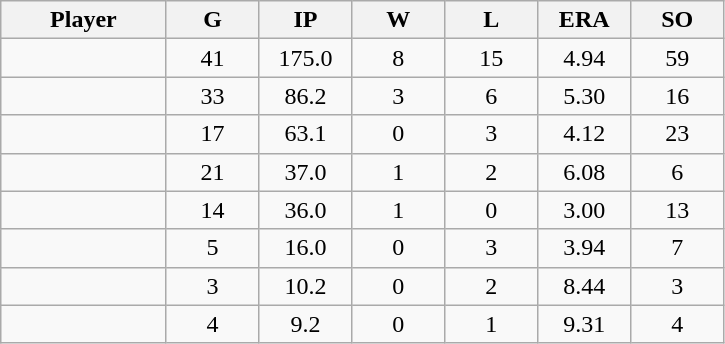<table class="wikitable sortable">
<tr>
<th bgcolor="#DDDDFF" width="16%">Player</th>
<th bgcolor="#DDDDFF" width="9%">G</th>
<th bgcolor="#DDDDFF" width="9%">IP</th>
<th bgcolor="#DDDDFF" width="9%">W</th>
<th bgcolor="#DDDDFF" width="9%">L</th>
<th bgcolor="#DDDDFF" width="9%">ERA</th>
<th bgcolor="#DDDDFF" width="9%">SO</th>
</tr>
<tr align="center">
<td></td>
<td>41</td>
<td>175.0</td>
<td>8</td>
<td>15</td>
<td>4.94</td>
<td>59</td>
</tr>
<tr align="center">
<td></td>
<td>33</td>
<td>86.2</td>
<td>3</td>
<td>6</td>
<td>5.30</td>
<td>16</td>
</tr>
<tr align="center">
<td></td>
<td>17</td>
<td>63.1</td>
<td>0</td>
<td>3</td>
<td>4.12</td>
<td>23</td>
</tr>
<tr align="center">
<td></td>
<td>21</td>
<td>37.0</td>
<td>1</td>
<td>2</td>
<td>6.08</td>
<td>6</td>
</tr>
<tr align="center">
<td></td>
<td>14</td>
<td>36.0</td>
<td>1</td>
<td>0</td>
<td>3.00</td>
<td>13</td>
</tr>
<tr align="center">
<td></td>
<td>5</td>
<td>16.0</td>
<td>0</td>
<td>3</td>
<td>3.94</td>
<td>7</td>
</tr>
<tr align="center">
<td></td>
<td>3</td>
<td>10.2</td>
<td>0</td>
<td>2</td>
<td>8.44</td>
<td>3</td>
</tr>
<tr align="center">
<td></td>
<td>4</td>
<td>9.2</td>
<td>0</td>
<td>1</td>
<td>9.31</td>
<td>4</td>
</tr>
</table>
